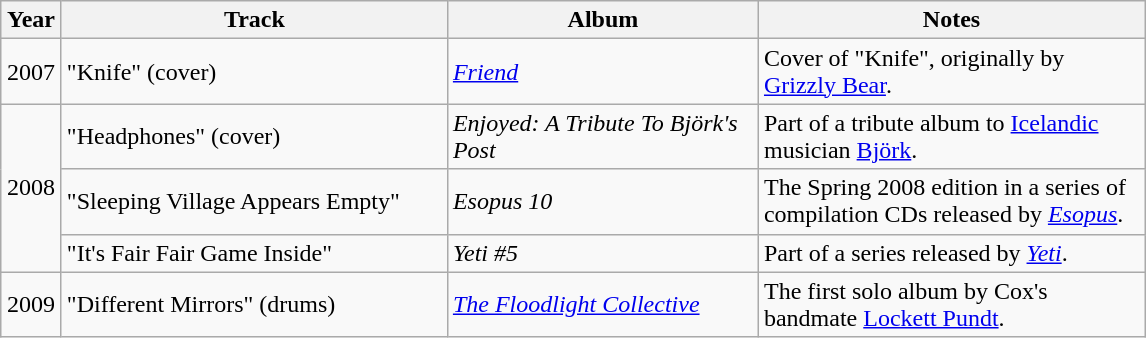<table class="wikitable">
<tr>
<th width="33">Year</th>
<th width="250">Track</th>
<th width="200">Album</th>
<th width="250">Notes</th>
</tr>
<tr>
<td align="center">2007</td>
<td>"Knife" (cover)</td>
<td><em><a href='#'>Friend</a></em></td>
<td>Cover of "Knife", originally by <a href='#'>Grizzly Bear</a>.</td>
</tr>
<tr>
<td align="center" rowspan="3">2008</td>
<td>"Headphones" (cover)</td>
<td><em>Enjoyed: A Tribute To Björk's Post</em></td>
<td>Part of a tribute album to <a href='#'>Icelandic</a> musician <a href='#'>Björk</a>.</td>
</tr>
<tr>
<td>"Sleeping Village Appears Empty"</td>
<td><em>Esopus 10</em></td>
<td>The Spring 2008 edition in a series of compilation CDs released by <a href='#'><em>Esopus</em></a>.</td>
</tr>
<tr>
<td>"It's Fair Fair Game Inside"</td>
<td><em>Yeti #5</em></td>
<td>Part of a series released by <em><a href='#'>Yeti</a></em>.</td>
</tr>
<tr>
<td align="center">2009</td>
<td>"Different Mirrors" (drums)</td>
<td><em><a href='#'>The Floodlight Collective</a></em></td>
<td>The first solo album by Cox's bandmate <a href='#'>Lockett Pundt</a>.</td>
</tr>
</table>
